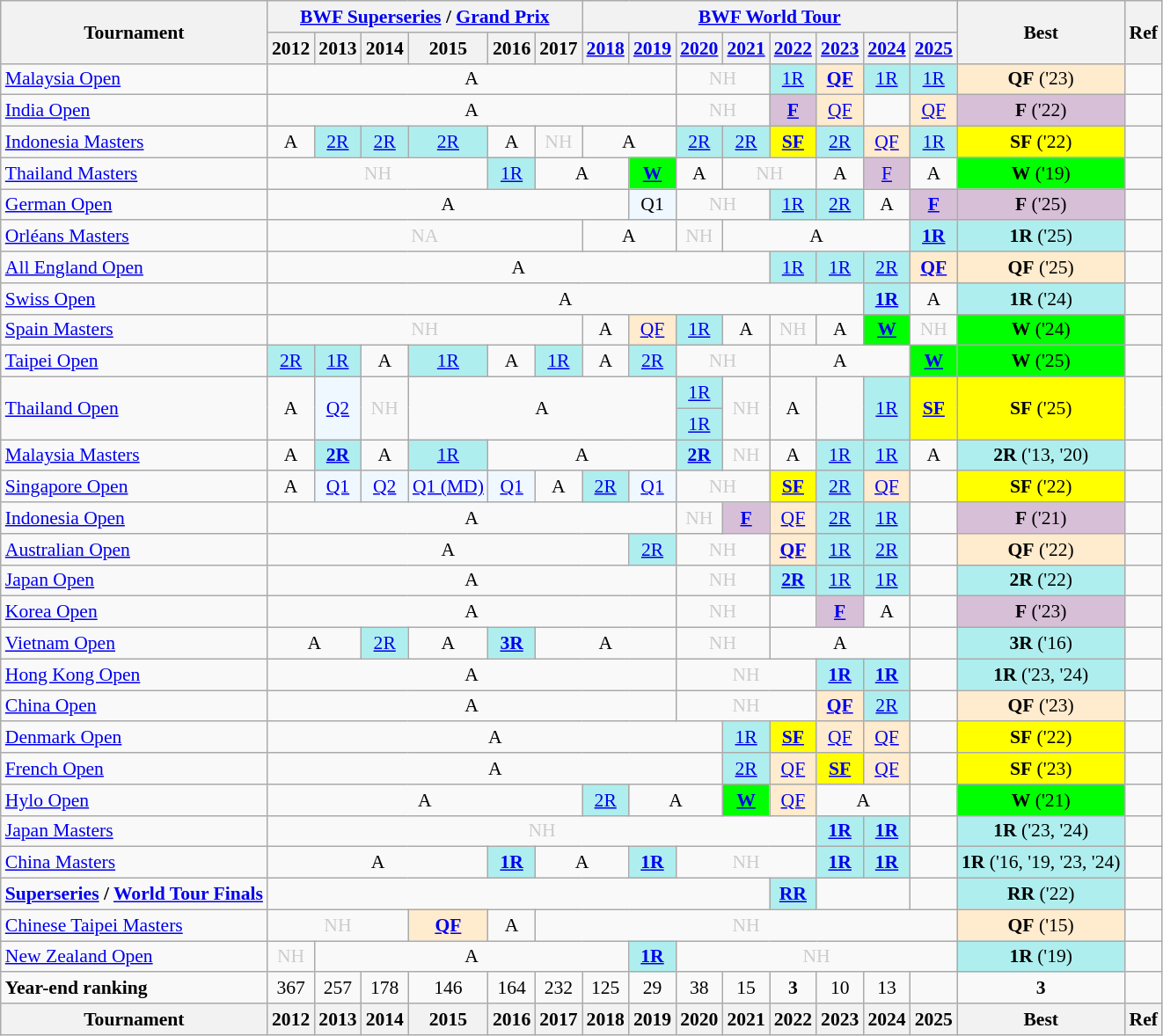<table class="wikitable" style="font-size: 90%; text-align:center">
<tr>
<th rowspan="2">Tournament</th>
<th colspan="6"><a href='#'>BWF Superseries</a> / <a href='#'>Grand Prix</a></th>
<th colspan="8"><a href='#'>BWF World Tour</a></th>
<th rowspan="2">Best</th>
<th rowspan="2">Ref</th>
</tr>
<tr>
<th>2012</th>
<th>2013</th>
<th>2014</th>
<th>2015</th>
<th>2016</th>
<th>2017</th>
<th><a href='#'>2018</a></th>
<th><a href='#'>2019</a></th>
<th><a href='#'>2020</a></th>
<th><a href='#'>2021</a></th>
<th><a href='#'>2022</a></th>
<th><a href='#'>2023</a></th>
<th><a href='#'>2024</a></th>
<th><a href='#'>2025</a></th>
</tr>
<tr>
<td align=left><a href='#'>Malaysia Open</a></td>
<td colspan="8">A</td>
<td colspan="2" style=color:#ccc>NH</td>
<td bgcolor=AFEEEE><a href='#'>1R</a></td>
<td bgcolor=FFEBCD><strong><a href='#'>QF</a></strong></td>
<td bgcolor=AFEEEE><a href='#'>1R</a></td>
<td bgcolor=AFEEEE><a href='#'>1R</a></td>
<td bgcolor=FFEBCD><strong>QF</strong> ('23)</td>
<td></td>
</tr>
<tr>
<td align=left><a href='#'>India Open</a></td>
<td colspan="8">A</td>
<td colspan="2" style=color:#ccc>NH</td>
<td bgcolor=D8BFD8><a href='#'><strong>F</strong></a></td>
<td bgcolor=FFEBCD><a href='#'>QF</a></td>
<td></td>
<td bgcolor=FFEBCD><a href='#'>QF</a></td>
<td bgcolor=D8BFD8><strong>F</strong> ('22)</td>
<td></td>
</tr>
<tr>
<td align=left><a href='#'>Indonesia Masters</a></td>
<td>A</td>
<td bgcolor=AFEEEE><a href='#'>2R</a></td>
<td bgcolor=AFEEEE><a href='#'>2R</a></td>
<td bgcolor=AFEEEE><a href='#'>2R</a></td>
<td>A</td>
<td style=color:#ccc>NH</td>
<td colspan="2">A</td>
<td bgcolor=AFEEEE><a href='#'>2R</a></td>
<td bgcolor=AFEEEE><a href='#'>2R</a></td>
<td bgcolor=FFFF00><a href='#'><strong>SF</strong></a></td>
<td bgcolor=AFEEEE><a href='#'>2R</a></td>
<td bgcolor=FFEBCD><a href='#'>QF</a></td>
<td bgcolor=AFEEEE><a href='#'>1R</a></td>
<td bgcolor=FFFF00><strong>SF</strong> ('22)</td>
<td></td>
</tr>
<tr>
<td align=left><a href='#'>Thailand Masters</a></td>
<td colspan="4" style=color:#ccc>NH</td>
<td bgcolor=AFEEEE><a href='#'>1R</a></td>
<td colspan="2">A</td>
<td bgcolor=00FF00><a href='#'><strong>W</strong></a></td>
<td>A</td>
<td colspan="2" style=color:#ccc>NH</td>
<td>A</td>
<td bgcolor=D8BFD8><a href='#'>F</a></td>
<td>A</td>
<td bgcolor=00FF00><strong>W</strong> ('19)</td>
<td></td>
</tr>
<tr>
<td align=left><a href='#'>German Open</a></td>
<td colspan="7">A</td>
<td bgcolor=F0F8FF>Q1</td>
<td colspan="2" style=color:#ccc>NH</td>
<td bgcolor=AFEEEE><a href='#'>1R</a></td>
<td bgcolor=AFEEEE><a href='#'>2R</a></td>
<td>A</td>
<td bgcolor=D8BFD8><a href='#'><strong>F</strong></a></td>
<td bgcolor=D8BFD8><strong>F</strong> ('25)</td>
<td></td>
</tr>
<tr>
<td align=left><a href='#'>Orléans Masters</a></td>
<td colspan="6" style=color:#ccc>NA</td>
<td colspan="2">A</td>
<td style=color:#ccc>NH</td>
<td colspan="4">A</td>
<td bgcolor=AFEEEE><strong><a href='#'>1R</a></strong></td>
<td bgcolor=AFEEEE><strong>1R</strong> ('25)</td>
<td></td>
</tr>
<tr>
<td align=left><a href='#'>All England Open</a></td>
<td colspan="10">A</td>
<td bgcolor=AFEEEE><a href='#'>1R</a></td>
<td bgcolor=AFEEEE><a href='#'>1R</a></td>
<td bgcolor=AFEEEE><a href='#'>2R</a></td>
<td bgcolor=FFEBCD><strong><a href='#'>QF</a></strong></td>
<td bgcolor=FFEBCD><strong>QF</strong> ('25)</td>
<td></td>
</tr>
<tr>
<td align=left><a href='#'>Swiss Open</a></td>
<td colspan = "12">A</td>
<td bgcolor=AFEEEE><strong><a href='#'>1R</a></strong></td>
<td>A</td>
<td bgcolor=AFEEEE><strong>1R</strong> ('24)</td>
<td></td>
</tr>
<tr>
<td align=left><a href='#'>Spain Masters</a></td>
<td colspan="6" style=color:#ccc>NH</td>
<td>A</td>
<td bgcolor=FFEBCD><a href='#'>QF</a></td>
<td bgcolor=AFEEEE><a href='#'>1R</a></td>
<td>A</td>
<td style=color:#ccc>NH</td>
<td>A</td>
<td bgcolor=00FF00><a href='#'><strong>W</strong></a></td>
<td style=color:#ccc>NH</td>
<td bgcolor=00FF00><strong>W</strong> ('24)</td>
<td></td>
</tr>
<tr>
<td align=left><a href='#'>Taipei Open</a></td>
<td bgcolor=AFEEEE><a href='#'>2R</a></td>
<td bgcolor=AFEEEE><a href='#'>1R</a></td>
<td>A</td>
<td bgcolor=AFEEEE><a href='#'>1R</a></td>
<td>A</td>
<td bgcolor=AFEEEE><a href='#'>1R</a></td>
<td>A</td>
<td bgcolor=AFEEEE><a href='#'>2R</a></td>
<td colspan="2" style=color:#ccc>NH</td>
<td colspan="3">A</td>
<td bgcolor=00FF00><a href='#'><strong>W</strong></a></td>
<td bgcolor=00FF00><strong>W</strong> ('25)</td>
<td></td>
</tr>
<tr>
<td rowspan="2" align=left><a href='#'>Thailand Open</a></td>
<td rowspan="2">A</td>
<td rowspan="2" bgcolor=F0F8FF><a href='#'>Q2</a></td>
<td rowspan="2" style=color:#ccc>NH</td>
<td rowspan="2" colspan="5">A</td>
<td bgcolor=AFEEEE><a href='#'>1R</a></td>
<td rowspan="2" style=color:#ccc>NH</td>
<td rowspan="2">A</td>
<td rowspan="2" bgcolor=></td>
<td rowspan="2" bgcolor=AFEEEE><a href='#'>1R</a></td>
<td rowspan="2" bgcolor=FFFF00><strong><a href='#'>SF</a></strong></td>
<td rowspan="2" bgcolor=FFFF00><strong>SF</strong> ('25)</td>
<td rowspan="2"></td>
</tr>
<tr>
<td bgcolor=AFEEEE><a href='#'>1R</a></td>
</tr>
<tr>
<td align=left><a href='#'>Malaysia Masters</a></td>
<td>A</td>
<td bgcolor=AFEEEE><a href='#'><strong>2R</strong></a></td>
<td>A</td>
<td bgcolor=AFEEEE><a href='#'>1R</a></td>
<td colspan="4">A</td>
<td bgcolor=AFEEEE><a href='#'><strong>2R</strong></a></td>
<td style=color:#ccc>NH</td>
<td>A</td>
<td bgcolor=AFEEEE><a href='#'>1R</a></td>
<td bgcolor=AFEEEE><a href='#'>1R</a></td>
<td>A</td>
<td bgcolor=AFEEEE><strong>2R</strong> ('13, '20)</td>
<td></td>
</tr>
<tr>
<td align=left><a href='#'>Singapore Open</a></td>
<td>A</td>
<td bgcolor=F0F8FF><a href='#'>Q1</a></td>
<td bgcolor=F0F8FF><a href='#'>Q2</a></td>
<td bgcolor=F0F8FF><a href='#'>Q1 (MD)</a></td>
<td bgcolor=F0F8FF><a href='#'>Q1</a></td>
<td>A</td>
<td bgcolor=AFEEEE><a href='#'>2R</a></td>
<td bgcolor=F0F8FF><a href='#'>Q1</a></td>
<td colspan="2" style=color:#ccc>NH</td>
<td bgcolor=FFFF00><a href='#'><strong>SF</strong></a></td>
<td bgcolor=AFEEEE><a href='#'>2R</a></td>
<td bgcolor=FFEBCD><a href='#'>QF</a></td>
<td></td>
<td bgcolor=FFFF00><strong>SF</strong> ('22)</td>
<td></td>
</tr>
<tr>
<td align=left><a href='#'>Indonesia Open</a></td>
<td colspan="8">A</td>
<td style=color:#ccc>NH</td>
<td bgcolor=D8BFD8><strong><a href='#'>F</a></strong></td>
<td bgcolor=FFEBCD><a href='#'>QF</a></td>
<td bgcolor=AFEEEE><a href='#'>2R</a></td>
<td bgcolor=AFEEEE><a href='#'>1R</a></td>
<td></td>
<td bgcolor=D8BFD8><strong>F</strong> ('21)</td>
<td></td>
</tr>
<tr>
<td align=left><a href='#'>Australian Open</a></td>
<td colspan="7">A</td>
<td bgcolor=AFEEEE><a href='#'>2R</a></td>
<td colspan="2" style=color:#ccc>NH</td>
<td bgcolor=FFEBCD><a href='#'><strong>QF</strong></a></td>
<td bgcolor=AFEEEE><a href='#'>1R</a></td>
<td bgcolor=AFEEEE><a href='#'>2R</a></td>
<td></td>
<td bgcolor=FFEBCD><strong>QF</strong> ('22)</td>
<td></td>
</tr>
<tr>
<td align=left><a href='#'>Japan Open</a></td>
<td colspan="8">A</td>
<td colspan="2" style=color:#ccc>NH</td>
<td bgcolor=AFEEEE><strong><a href='#'>2R</a></strong></td>
<td bgcolor=AFEEEE><a href='#'>1R</a></td>
<td bgcolor=AFEEEE><a href='#'>1R</a></td>
<td></td>
<td bgcolor=AFEEEE><strong>2R</strong> ('22)</td>
<td></td>
</tr>
<tr>
<td align=left><a href='#'>Korea Open</a></td>
<td colspan="8">A</td>
<td colspan="2" style=color:#ccc>NH</td>
<td></td>
<td bgcolor=D8BFD8><a href='#'><strong>F</strong></a></td>
<td>A</td>
<td></td>
<td bgcolor=D8BFD8><strong>F</strong> ('23)</td>
<td></td>
</tr>
<tr>
<td align=left><a href='#'>Vietnam Open</a></td>
<td colspan="2">A</td>
<td bgcolor=AFEEEE><a href='#'>2R</a></td>
<td>A</td>
<td bgcolor=AFEEEE><a href='#'><strong>3R</strong></a></td>
<td colspan="3">A</td>
<td colspan="2" style=color:#ccc>NH</td>
<td colspan="3">A</td>
<td></td>
<td bgcolor=AFEEEE><strong>3R</strong> ('16)</td>
<td></td>
</tr>
<tr>
<td align=left><a href='#'>Hong Kong Open</a></td>
<td colspan="8">A</td>
<td colspan="3" style=color:#ccc>NH</td>
<td bgcolor=AFEEEE><strong><a href='#'>1R</a></strong></td>
<td bgcolor=AFEEEE><strong><a href='#'>1R</a></strong></td>
<td></td>
<td bgcolor=AFEEEE><strong>1R</strong> ('23, '24)</td>
<td></td>
</tr>
<tr>
<td align=left><a href='#'>China Open</a></td>
<td colspan="8">A</td>
<td colspan="3" style=color:#ccc>NH</td>
<td bgcolor=FFEBCD><a href='#'><strong>QF</strong></a></td>
<td bgcolor=AFEEEE><a href='#'>2R</a></td>
<td></td>
<td bgcolor=FFEBCD><strong>QF</strong> ('23)</td>
<td></td>
</tr>
<tr>
<td align=left><a href='#'>Denmark Open</a></td>
<td colspan="9">A</td>
<td bgcolor=AFEEEE><a href='#'>1R</a></td>
<td bgcolor=FFFF00><strong><a href='#'>SF</a></strong></td>
<td bgcolor=FFEBCD><a href='#'>QF</a></td>
<td bgcolor=FFEBCD><a href='#'>QF</a></td>
<td></td>
<td bgcolor=FFFF00><strong>SF</strong> ('22)</td>
<td></td>
</tr>
<tr>
<td align=left><a href='#'>French Open</a></td>
<td colspan="9">A</td>
<td bgcolor=AFEEEE><a href='#'>2R</a></td>
<td bgcolor=FFEBCD><a href='#'>QF</a></td>
<td bgcolor=FFFF00><strong><a href='#'>SF</a></strong></td>
<td bgcolor=FFEBCD><a href='#'>QF</a></td>
<td></td>
<td bgcolor=FFFF00><strong>SF</strong> ('23)</td>
<td></td>
</tr>
<tr>
<td align=left><a href='#'>Hylo Open</a></td>
<td colspan="6">A</td>
<td bgcolor=AFEEEE><a href='#'>2R</a></td>
<td colspan="2">A</td>
<td bgcolor=00FF00><a href='#'><strong>W</strong></a></td>
<td bgcolor=FFEBCD><a href='#'>QF</a></td>
<td colspan="2">A</td>
<td></td>
<td bgcolor=00FF00><strong>W</strong> ('21)</td>
<td></td>
</tr>
<tr>
<td align=left><a href='#'>Japan Masters</a></td>
<td colspan="11" style=color:#ccc>NH</td>
<td bgcolor=AFEEEE><strong><a href='#'>1R</a></strong></td>
<td bgcolor=AFEEEE><strong><a href='#'>1R</a></strong></td>
<td></td>
<td bgcolor=AFEEEE><strong>1R</strong> ('23, '24)</td>
<td></td>
</tr>
<tr>
<td align=left><a href='#'>China Masters</a></td>
<td colspan="4">A</td>
<td bgcolor=AFEEEE><a href='#'><strong>1R</strong></a></td>
<td colspan="2">A</td>
<td bgcolor=AFEEEE><a href='#'><strong>1R</strong></a></td>
<td colspan="3" style=color:#ccc>NH</td>
<td bgcolor=AFEEEE><a href='#'><strong>1R</strong></a></td>
<td bgcolor=AFEEEE><a href='#'><strong>1R</strong></a></td>
<td></td>
<td bgcolor=AFEEEE><strong>1R</strong> ('16, '19, '23, '24)</td>
<td></td>
</tr>
<tr>
<td align=left><strong><a href='#'>Superseries</a> / <a href='#'>World Tour Finals</a></strong></td>
<td colspan="10"></td>
<td bgcolor=AFEEEE><a href='#'><strong>RR</strong></a></td>
<td colspan="2"></td>
<td></td>
<td bgcolor=AFEEEE><strong>RR</strong> ('22)</td>
<td></td>
</tr>
<tr>
<td align=left><a href='#'>Chinese Taipei Masters</a></td>
<td colspan="3" style=color:#ccc>NH</td>
<td bgcolor=FFEBCD><a href='#'><strong>QF</strong></a></td>
<td>A</td>
<td colspan="9" style=color:#ccc>NH</td>
<td bgcolor=FFEBCD><strong>QF</strong> ('15)</td>
<td></td>
</tr>
<tr>
<td align=left><a href='#'>New Zealand Open</a></td>
<td style=color:#ccc>NH</td>
<td colspan="6">A</td>
<td bgcolor=AFEEEE><a href='#'><strong>1R</strong></a></td>
<td colspan="6" style=color:#ccc>NH</td>
<td bgcolor=AFEEEE><strong>1R</strong> ('19)</td>
<td></td>
</tr>
<tr>
<td align=left><strong>Year-end ranking</strong></td>
<td 2012;>367</td>
<td 2013;>257</td>
<td 2014;>178</td>
<td 2015;>146</td>
<td 2016;>164</td>
<td 2017;>232</td>
<td 2018;>125</td>
<td 2019;>29</td>
<td 2020;>38</td>
<td 2021;>15</td>
<td 2022;><strong>3</strong></td>
<td 2023;>10</td>
<td 2024;>13</td>
<td 2025;></td>
<td Best;><strong>3</strong></td>
<td></td>
</tr>
<tr>
<th>Tournament</th>
<th>2012</th>
<th>2013</th>
<th>2014</th>
<th>2015</th>
<th>2016</th>
<th>2017</th>
<th>2018</th>
<th>2019</th>
<th>2020</th>
<th>2021</th>
<th>2022</th>
<th>2023</th>
<th>2024</th>
<th>2025</th>
<th>Best</th>
<th>Ref</th>
</tr>
</table>
